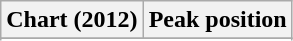<table class="wikitable sortable" border="1">
<tr>
<th>Chart (2012)</th>
<th>Peak position</th>
</tr>
<tr>
</tr>
<tr>
</tr>
</table>
